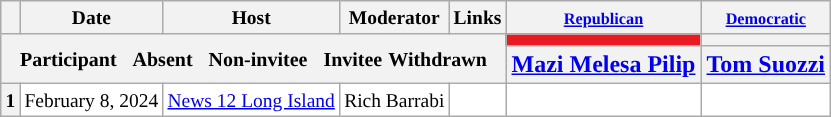<table class="wikitable mw-collapsible" style="text-align:center;">
<tr style="font-size:small;">
<th scope="col"></th>
<th scope="col">Date</th>
<th scope="col">Host</th>
<th scope="col">Moderator</th>
<th scope="col">Links</th>
<th scope="col"><small><a href='#'>Republican</a></small></th>
<th scope="col"><small><a href='#'>Democratic</a></small></th>
</tr>
<tr>
<th colspan="5" rowspan="2"> <small>Participant  </small> <small>Absent  </small> <small>Non-invitee  </small> <small>Invitee</small> <small> Withdrawn</small></th>
<th scope="col" style="background:#E81B23;"></th>
<th scope="col" style="background:"></th>
</tr>
<tr>
<th scope="col"><a href='#'>Mazi Melesa Pilip</a></th>
<th scope="col"><a href='#'>Tom Suozzi</a></th>
</tr>
<tr style="background:#FFFFFF;font-size:small;">
<th scope="row">1</th>
<td style="white-space:nowrap;">February 8, 2024</td>
<td style="white-space:nowrap;"><a href='#'>News 12 Long Island</a></td>
<td style="white-space:nowrap;">Rich Barrabi</td>
<td style="white-space:nowrap;"></td>
<td></td>
<td></td>
</tr>
</table>
